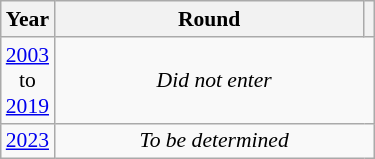<table class="wikitable" style="text-align: center; font-size:90%">
<tr>
<th>Year</th>
<th style="width:200px">Round</th>
<th></th>
</tr>
<tr>
<td><a href='#'>2003</a><br>to<br><a href='#'>2019</a></td>
<td colspan="2"><em>Did not enter</em></td>
</tr>
<tr>
<td><a href='#'>2023</a></td>
<td colspan="2"><em>To be determined</em></td>
</tr>
</table>
